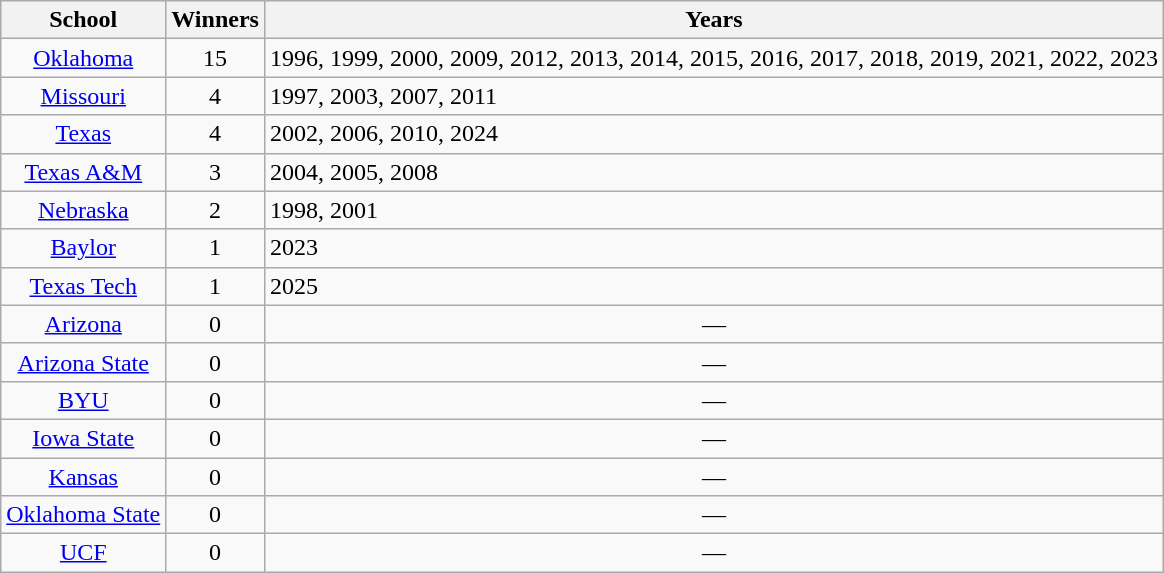<table class="wikitable">
<tr>
<th>School</th>
<th>Winners</th>
<th>Years</th>
</tr>
<tr style="text-align:center;">
<td><a href='#'>Oklahoma</a></td>
<td>15</td>
<td>1996, 1999, 2000, 2009, 2012, 2013, 2014, 2015, 2016, 2017, 2018, 2019, 2021, 2022, 2023</td>
</tr>
<tr align=center>
<td><a href='#'>Missouri</a></td>
<td>4</td>
<td style="text-align:left;">1997, 2003, 2007, 2011</td>
</tr>
<tr style="text-align:center;">
<td><a href='#'>Texas</a></td>
<td>4</td>
<td style="text-align:left;">2002, 2006, 2010, 2024</td>
</tr>
<tr align=center>
<td><a href='#'>Texas A&M</a></td>
<td>3</td>
<td style="text-align:left;">2004, 2005, 2008</td>
</tr>
<tr align=center>
<td><a href='#'>Nebraska</a></td>
<td>2</td>
<td style="text-align:left;">1998, 2001</td>
</tr>
<tr align=center>
<td><a href='#'>Baylor</a></td>
<td>1</td>
<td style="text-align:left;">2023</td>
</tr>
<tr align=center>
<td><a href='#'>Texas Tech</a></td>
<td>1</td>
<td style="text-align:left;">2025</td>
</tr>
<tr align=center>
<td><a href='#'>Arizona</a></td>
<td>0</td>
<td>—</td>
</tr>
<tr align=center>
<td><a href='#'>Arizona State</a></td>
<td>0</td>
<td>—</td>
</tr>
<tr align=center>
<td><a href='#'>BYU</a></td>
<td>0</td>
<td>—</td>
</tr>
<tr align=center>
<td><a href='#'>Iowa State</a></td>
<td>0</td>
<td>—</td>
</tr>
<tr style="text-align:center;">
<td><a href='#'>Kansas</a></td>
<td>0</td>
<td>—</td>
</tr>
<tr style="text-align:center;">
<td><a href='#'>Oklahoma State</a></td>
<td>0</td>
<td>—</td>
</tr>
<tr align=center>
<td><a href='#'>UCF</a></td>
<td>0</td>
<td>—</td>
</tr>
</table>
